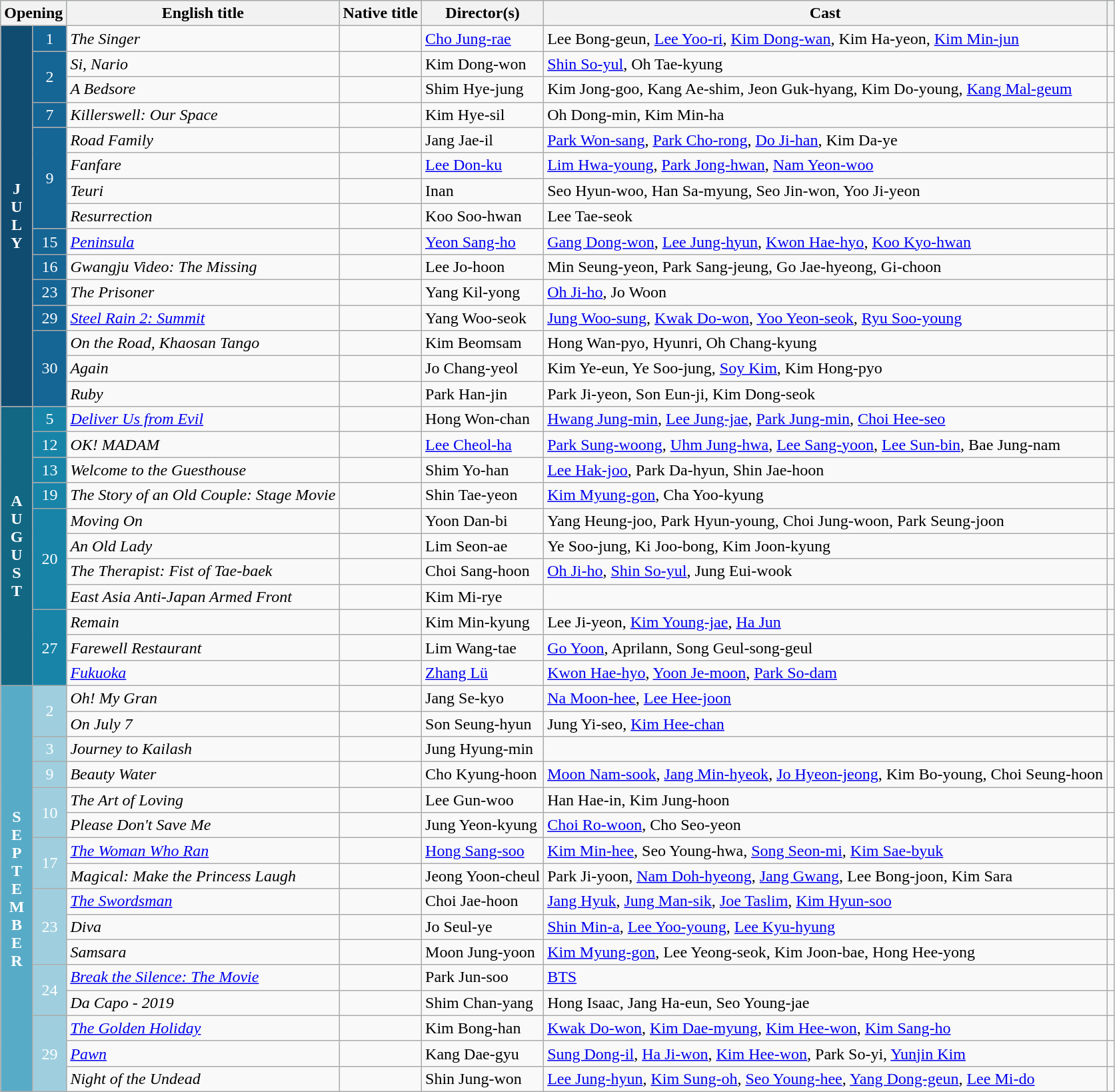<table class="wikitable sortable">
<tr style="background:#b0e0e6; text-align:center;">
<th colspan="2">Opening</th>
<th>English title</th>
<th>Native title</th>
<th>Director(s)</th>
<th>Cast</th>
<th class="unsortable"></th>
</tr>
<tr>
<th rowspan="15" style="text-align:center; background:#104B70; color:white;">J<br>U<br>L<br>Y</th>
<td style="text-align:center; background:#156595; color:white;">1</td>
<td><em>The Singer</em></td>
<td></td>
<td><a href='#'>Cho Jung-rae</a></td>
<td>Lee Bong-geun, <a href='#'>Lee Yoo-ri</a>, <a href='#'>Kim Dong-wan</a>, Kim Ha-yeon, <a href='#'>Kim Min-jun</a></td>
<td></td>
</tr>
<tr>
<td rowspan="2" style="text-align:center; background:#156595; color:white;">2</td>
<td><em>Si, Nario</em></td>
<td></td>
<td>Kim Dong-won</td>
<td><a href='#'>Shin So-yul</a>, Oh Tae-kyung</td>
<td></td>
</tr>
<tr>
<td><em>A Bedsore</em></td>
<td></td>
<td>Shim Hye-jung</td>
<td>Kim Jong-goo, Kang Ae-shim, Jeon Guk-hyang, Kim Do-young, <a href='#'>Kang Mal-geum</a></td>
<td></td>
</tr>
<tr>
<td rowspan="1" style="text-align:center; background:#156595; color:white;">7</td>
<td><em>Killerswell: Our Space</em></td>
<td></td>
<td>Kim Hye-sil</td>
<td>Oh Dong-min, Kim Min-ha</td>
<td></td>
</tr>
<tr>
<td rowspan="4" style="text-align:center; background:#156595; color:white;">9</td>
<td><em>Road Family</em></td>
<td></td>
<td>Jang Jae-il</td>
<td><a href='#'>Park Won-sang</a>, <a href='#'>Park Cho-rong</a>, <a href='#'>Do Ji-han</a>, Kim Da-ye</td>
<td></td>
</tr>
<tr>
<td><em>Fanfare</em></td>
<td></td>
<td><a href='#'>Lee Don-ku</a></td>
<td><a href='#'>Lim Hwa-young</a>, <a href='#'>Park Jong-hwan</a>, <a href='#'>Nam Yeon-woo</a></td>
<td></td>
</tr>
<tr>
<td><em>Teuri</em></td>
<td></td>
<td>Inan</td>
<td>Seo Hyun-woo, Han Sa-myung, Seo Jin-won, Yoo Ji-yeon</td>
<td></td>
</tr>
<tr>
<td><em>Resurrection</em></td>
<td></td>
<td>Koo Soo-hwan</td>
<td>Lee Tae-seok</td>
<td></td>
</tr>
<tr>
<td rowspan="1" style="text-align:center; background:#156595; color:white;">15</td>
<td><em><a href='#'>Peninsula</a></em></td>
<td></td>
<td><a href='#'>Yeon Sang-ho</a></td>
<td><a href='#'>Gang Dong-won</a>, <a href='#'>Lee Jung-hyun</a>, <a href='#'>Kwon Hae-hyo</a>, <a href='#'>Koo Kyo-hwan</a></td>
<td></td>
</tr>
<tr>
<td rowspan="1" style="text-align:center; background:#156595; color:white;">16</td>
<td><em>Gwangju Video: The Missing</em></td>
<td></td>
<td>Lee Jo-hoon</td>
<td>Min Seung-yeon, Park Sang-jeung, Go Jae-hyeong, Gi-choon</td>
<td></td>
</tr>
<tr>
<td rowspan="1" style="text-align:center; background:#156595; color:white;">23</td>
<td><em>The Prisoner</em></td>
<td></td>
<td>Yang Kil-yong</td>
<td><a href='#'>Oh Ji-ho</a>, Jo Woon</td>
<td></td>
</tr>
<tr>
<td rowspan="1" style="text-align:center; background:#156595; color:white;">29</td>
<td><em><a href='#'>Steel Rain 2: Summit</a></em></td>
<td></td>
<td>Yang Woo-seok</td>
<td><a href='#'>Jung Woo-sung</a>, <a href='#'>Kwak Do-won</a>, <a href='#'>Yoo Yeon-seok</a>, <a href='#'>Ryu Soo-young</a></td>
<td></td>
</tr>
<tr>
<td rowspan="3" style="text-align:center; background:#156595; color:white;">30</td>
<td><em>On the Road, Khaosan Tango</em></td>
<td></td>
<td>Kim Beomsam</td>
<td>Hong Wan-pyo, Hyunri, Oh Chang-kyung</td>
<td></td>
</tr>
<tr>
<td><em>Again</em></td>
<td></td>
<td>Jo Chang-yeol</td>
<td>Kim Ye-eun, Ye Soo-jung, <a href='#'>Soy Kim</a>, Kim Hong-pyo</td>
<td></td>
</tr>
<tr>
<td><em>Ruby</em></td>
<td></td>
<td>Park Han-jin</td>
<td>Park Ji-yeon, Son Eun-ji, Kim Dong-seok</td>
<td></td>
</tr>
<tr>
<th rowspan="11" style="text-align:center; background:#126783; color:white;">A<br>U<br>G<br>U<br>S<br>T</th>
<td rowspan="1" style="text-align:center; background:#1784A8; color:white;">5</td>
<td><em><a href='#'>Deliver Us from Evil</a></em></td>
<td></td>
<td>Hong Won-chan</td>
<td><a href='#'>Hwang Jung-min</a>, <a href='#'>Lee Jung-jae</a>, <a href='#'>Park Jung-min</a>, <a href='#'>Choi Hee-seo</a></td>
<td></td>
</tr>
<tr>
<td rowspan="1" style="text-align:center; background:#1784A8; color:white;">12</td>
<td><em>OK! MADAM</em></td>
<td></td>
<td><a href='#'>Lee Cheol-ha</a></td>
<td><a href='#'>Park Sung-woong</a>, <a href='#'>Uhm Jung-hwa</a>, <a href='#'>Lee Sang-yoon</a>, <a href='#'>Lee Sun-bin</a>, Bae Jung-nam</td>
<td></td>
</tr>
<tr>
<td rowspan="1" style="text-align:center; background:#1784A8; color:white;">13</td>
<td><em>Welcome to the Guesthouse</em></td>
<td></td>
<td>Shim Yo-han</td>
<td><a href='#'>Lee Hak-joo</a>, Park Da-hyun, Shin Jae-hoon</td>
<td></td>
</tr>
<tr>
<td rowspan="1" style="text-align:center; background:#1784A8; color:white;">19</td>
<td><em>The Story of an Old Couple: Stage Movie</em></td>
<td></td>
<td>Shin Tae-yeon</td>
<td><a href='#'>Kim Myung-gon</a>, Cha Yoo-kyung</td>
<td></td>
</tr>
<tr>
<td rowspan="4" style="text-align:center; background:#1784A8; color:white;">20</td>
<td><em>Moving On</em></td>
<td></td>
<td>Yoon Dan-bi</td>
<td>Yang Heung-joo, Park Hyun-young, Choi Jung-woon, Park Seung-joon</td>
<td></td>
</tr>
<tr>
<td><em>An Old Lady</em></td>
<td></td>
<td>Lim Seon-ae</td>
<td>Ye Soo-jung, Ki Joo-bong, Kim Joon-kyung</td>
<td></td>
</tr>
<tr>
<td><em>The Therapist: Fist of Tae-baek</em></td>
<td></td>
<td>Choi Sang-hoon</td>
<td><a href='#'>Oh Ji-ho</a>, <a href='#'>Shin So-yul</a>, Jung Eui-wook</td>
<td></td>
</tr>
<tr>
<td><em>East Asia Anti-Japan Armed Front</em></td>
<td></td>
<td>Kim Mi-rye</td>
<td></td>
<td></td>
</tr>
<tr>
<td rowspan="3" style="text-align:center; background:#1784A8; color:white;">27</td>
<td><em>Remain</em></td>
<td></td>
<td>Kim Min-kyung</td>
<td>Lee Ji-yeon, <a href='#'>Kim Young-jae</a>, <a href='#'>Ha Jun</a></td>
<td></td>
</tr>
<tr>
<td><em>Farewell Restaurant</em></td>
<td></td>
<td>Lim Wang-tae</td>
<td><a href='#'>Go Yoon</a>, Aprilann, Song Geul-song-geul</td>
<td></td>
</tr>
<tr>
<td><em><a href='#'>Fukuoka</a></em></td>
<td></td>
<td><a href='#'>Zhang Lü</a></td>
<td><a href='#'>Kwon Hae-hyo</a>, <a href='#'>Yoon Je-moon</a>, <a href='#'>Park So-dam</a></td>
<td></td>
</tr>
<tr>
<th rowspan="16" style="text-align:center; background:#58ABC7; color:white;">S<br>E<br>P<br>T<br>E<br>M<br>B<br>E<br>R</th>
<td rowspan="2" style="text-align:center; background:#9FCFDF; color:white;">2</td>
<td><em>Oh! My Gran</em></td>
<td></td>
<td>Jang Se-kyo</td>
<td><a href='#'>Na Moon-hee</a>, <a href='#'>Lee Hee-joon</a></td>
<td></td>
</tr>
<tr>
<td><em>On July 7</em></td>
<td></td>
<td>Son Seung-hyun</td>
<td>Jung Yi-seo, <a href='#'>Kim Hee-chan</a></td>
<td></td>
</tr>
<tr>
<td rowspan="1" style="text-align:center; background:#9FCFDF; color:white;">3</td>
<td><em>Journey to Kailash</em></td>
<td></td>
<td>Jung Hyung-min</td>
<td></td>
<td></td>
</tr>
<tr>
<td rowspan="1" style="text-align:center; background:#9FCFDF; color:white;">9</td>
<td><em>Beauty Water</em></td>
<td></td>
<td>Cho Kyung-hoon</td>
<td><a href='#'>Moon Nam-sook</a>, <a href='#'>Jang Min-hyeok</a>, <a href='#'>Jo Hyeon-jeong</a>, Kim Bo-young, Choi Seung-hoon</td>
<td></td>
</tr>
<tr>
<td rowspan="2" style="text-align:center; background:#9FCFDF; color:white;">10</td>
<td><em>The Art of Loving</em></td>
<td></td>
<td>Lee Gun-woo</td>
<td>Han Hae-in, Kim Jung-hoon</td>
<td></td>
</tr>
<tr>
<td><em>Please Don't Save Me</em></td>
<td></td>
<td>Jung Yeon-kyung</td>
<td><a href='#'>Choi Ro-woon</a>, Cho Seo-yeon</td>
<td></td>
</tr>
<tr>
<td rowspan="2" style="text-align:center; background:#9FCFDF; color:white;">17</td>
<td><em><a href='#'>The Woman Who Ran</a></em></td>
<td></td>
<td><a href='#'>Hong Sang-soo</a></td>
<td><a href='#'>Kim Min-hee</a>, Seo Young-hwa, <a href='#'>Song Seon-mi</a>, <a href='#'>Kim Sae-byuk</a></td>
<td></td>
</tr>
<tr>
<td><em>Magical: Make the Princess Laugh</em></td>
<td></td>
<td>Jeong Yoon-cheul</td>
<td>Park Ji-yoon, <a href='#'>Nam Doh-hyeong</a>, <a href='#'>Jang Gwang</a>, Lee Bong-joon, Kim Sara</td>
<td></td>
</tr>
<tr>
<td rowspan="3" style="text-align:center; background:#9FCFDF; color:white;">23</td>
<td><em><a href='#'>The Swordsman</a></em></td>
<td></td>
<td>Choi Jae-hoon</td>
<td><a href='#'>Jang Hyuk</a>, <a href='#'>Jung Man-sik</a>, <a href='#'>Joe Taslim</a>, <a href='#'>Kim Hyun-soo</a></td>
<td></td>
</tr>
<tr>
<td><em>Diva</em></td>
<td></td>
<td>Jo Seul-ye</td>
<td><a href='#'>Shin Min-a</a>, <a href='#'>Lee Yoo-young</a>, <a href='#'>Lee Kyu-hyung</a></td>
<td></td>
</tr>
<tr>
<td><em>Samsara</em></td>
<td></td>
<td>Moon Jung-yoon</td>
<td><a href='#'>Kim Myung-gon</a>, Lee Yeong-seok, Kim Joon-bae, Hong Hee-yong</td>
<td></td>
</tr>
<tr>
<td rowspan="2" style="text-align:center; background:#9FCFDF; color:white;">24</td>
<td><em><a href='#'>Break the Silence: The Movie</a></em></td>
<td></td>
<td>Park Jun-soo</td>
<td><a href='#'>BTS</a></td>
<td></td>
</tr>
<tr>
<td><em>Da Capo - 2019</em></td>
<td></td>
<td>Shim Chan-yang</td>
<td>Hong Isaac, Jang Ha-eun, Seo Young-jae</td>
<td></td>
</tr>
<tr>
<td rowspan="3" style="text-align:center; background:#9FCFDF; color:white;">29</td>
<td><em><a href='#'>The Golden Holiday</a></em></td>
<td></td>
<td>Kim Bong-han</td>
<td><a href='#'>Kwak Do-won</a>, <a href='#'>Kim Dae-myung</a>, <a href='#'>Kim Hee-won</a>, <a href='#'>Kim Sang-ho</a></td>
<td></td>
</tr>
<tr>
<td><em><a href='#'>Pawn</a></em></td>
<td></td>
<td>Kang Dae-gyu</td>
<td><a href='#'>Sung Dong-il</a>, <a href='#'>Ha Ji-won</a>, <a href='#'>Kim Hee-won</a>, Park So-yi, <a href='#'>Yunjin Kim</a></td>
<td></td>
</tr>
<tr>
<td><em>Night of the Undead</em></td>
<td></td>
<td>Shin Jung-won</td>
<td><a href='#'>Lee Jung-hyun</a>, <a href='#'>Kim Sung-oh</a>, <a href='#'>Seo Young-hee</a>, <a href='#'>Yang Dong-geun</a>, <a href='#'>Lee Mi-do</a></td>
<td></td>
</tr>
</table>
